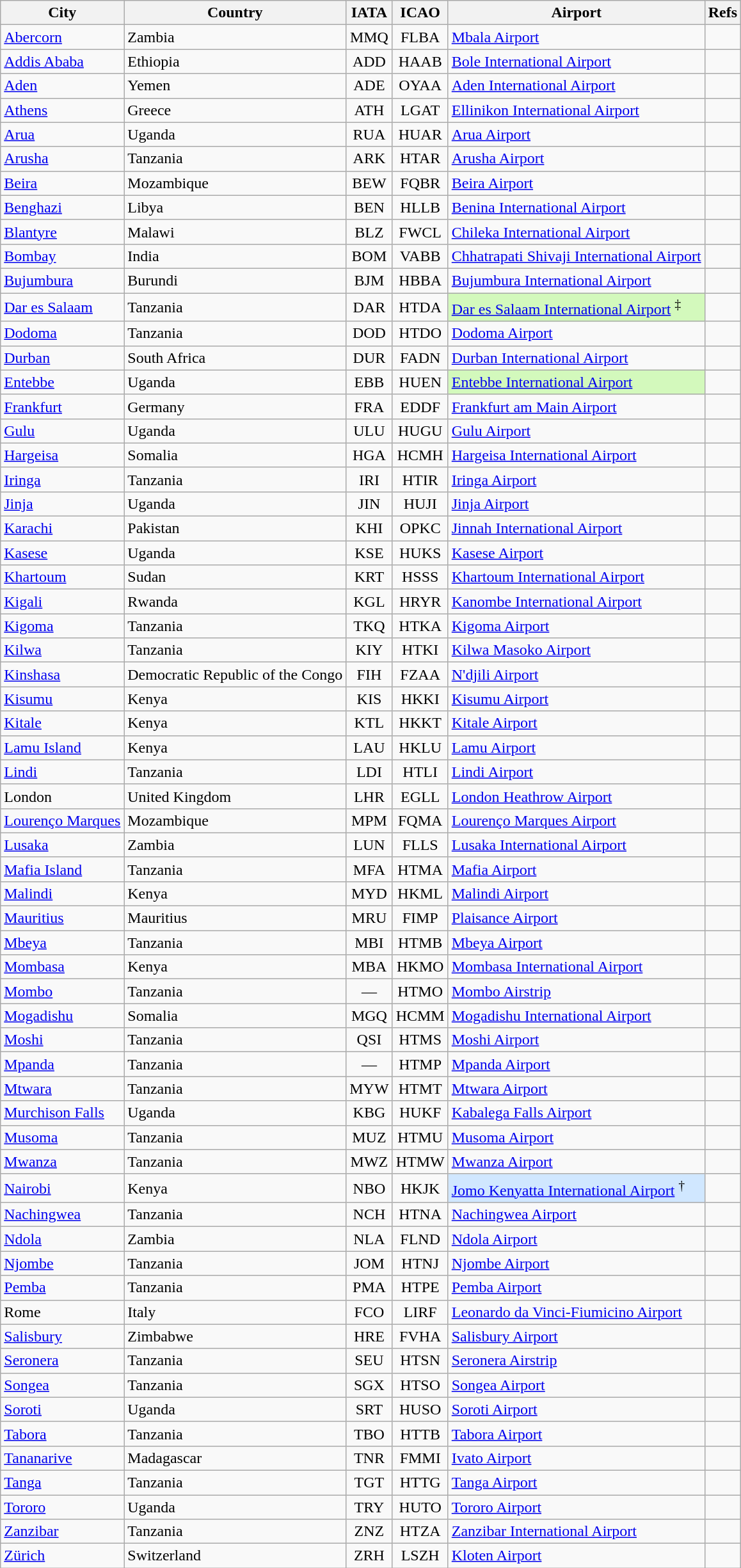<table class="wikitable sortable">
<tr>
<th>City</th>
<th>Country</th>
<th>IATA</th>
<th>ICAO</th>
<th>Airport</th>
<th class="unsortable">Refs</th>
</tr>
<tr>
<td><a href='#'>Abercorn</a></td>
<td>Zambia</td>
<td align=center>MMQ</td>
<td align=center>FLBA</td>
<td><a href='#'>Mbala Airport</a></td>
<td align=center></td>
</tr>
<tr>
<td><a href='#'>Addis Ababa</a></td>
<td>Ethiopia</td>
<td align=center>ADD</td>
<td align=center>HAAB</td>
<td><a href='#'>Bole International Airport</a></td>
<td align=center></td>
</tr>
<tr>
<td><a href='#'>Aden</a></td>
<td>Yemen</td>
<td align=center>ADE</td>
<td align=center>OYAA</td>
<td><a href='#'>Aden International Airport</a></td>
<td align=center></td>
</tr>
<tr>
<td><a href='#'>Athens</a></td>
<td>Greece</td>
<td align=center>ATH</td>
<td align=center>LGAT</td>
<td><a href='#'>Ellinikon International Airport</a></td>
<td align=center></td>
</tr>
<tr>
<td><a href='#'>Arua</a></td>
<td>Uganda</td>
<td align=center>RUA</td>
<td align=center>HUAR</td>
<td><a href='#'>Arua Airport</a></td>
<td align=center></td>
</tr>
<tr>
<td><a href='#'>Arusha</a></td>
<td>Tanzania</td>
<td align=center>ARK</td>
<td align=center>HTAR</td>
<td><a href='#'>Arusha Airport</a></td>
<td align=center></td>
</tr>
<tr>
<td><a href='#'>Beira</a></td>
<td>Mozambique</td>
<td align=center>BEW</td>
<td align=center>FQBR</td>
<td><a href='#'>Beira Airport</a></td>
<td align=center></td>
</tr>
<tr>
<td><a href='#'>Benghazi</a></td>
<td>Libya</td>
<td align=center>BEN</td>
<td align=center>HLLB</td>
<td><a href='#'>Benina International Airport</a></td>
<td align=center></td>
</tr>
<tr>
<td><a href='#'>Blantyre</a></td>
<td>Malawi</td>
<td align=center>BLZ</td>
<td align=center>FWCL</td>
<td><a href='#'>Chileka International Airport</a></td>
<td align=center></td>
</tr>
<tr>
<td><a href='#'>Bombay</a></td>
<td>India</td>
<td align=center>BOM</td>
<td align=center>VABB</td>
<td><a href='#'>Chhatrapati Shivaji International Airport</a></td>
<td align=center></td>
</tr>
<tr>
<td><a href='#'>Bujumbura</a></td>
<td>Burundi</td>
<td align=center>BJM</td>
<td align=center>HBBA</td>
<td><a href='#'>Bujumbura International Airport</a></td>
<td align=center></td>
</tr>
<tr>
<td><a href='#'>Dar es Salaam</a></td>
<td>Tanzania</td>
<td align=center>DAR</td>
<td align=center>HTDA</td>
<td bgcolor=#D3F9BC><a href='#'>Dar es Salaam International Airport</a> <sup>‡</sup></td>
<td align=center></td>
</tr>
<tr>
<td><a href='#'>Dodoma</a></td>
<td>Tanzania</td>
<td align=center>DOD</td>
<td align=center>HTDO</td>
<td><a href='#'>Dodoma Airport</a></td>
<td align=center></td>
</tr>
<tr>
<td><a href='#'>Durban</a></td>
<td>South Africa</td>
<td align=center>DUR</td>
<td align=center>FADN</td>
<td><a href='#'>Durban International Airport</a></td>
<td align=center></td>
</tr>
<tr>
<td><a href='#'>Entebbe</a></td>
<td>Uganda</td>
<td align=center>EBB</td>
<td align=center>HUEN</td>
<td bgcolor=#D3F9BC><a href='#'>Entebbe International Airport</a></td>
<td align=center></td>
</tr>
<tr>
<td><a href='#'>Frankfurt</a></td>
<td>Germany</td>
<td align=center>FRA</td>
<td align=center>EDDF</td>
<td><a href='#'>Frankfurt am Main Airport</a></td>
<td align=center></td>
</tr>
<tr>
<td><a href='#'>Gulu</a></td>
<td>Uganda</td>
<td align=center>ULU</td>
<td align=center>HUGU</td>
<td><a href='#'>Gulu Airport</a></td>
<td align=center></td>
</tr>
<tr>
<td><a href='#'>Hargeisa</a></td>
<td>Somalia</td>
<td align=center>HGA</td>
<td align=center>HCMH</td>
<td><a href='#'>Hargeisa International Airport</a></td>
<td align=center></td>
</tr>
<tr>
<td><a href='#'>Iringa</a></td>
<td>Tanzania</td>
<td align=center>IRI</td>
<td align=center>HTIR</td>
<td><a href='#'>Iringa Airport</a></td>
<td align=center></td>
</tr>
<tr>
<td><a href='#'>Jinja</a></td>
<td>Uganda</td>
<td align=center>JIN</td>
<td align=center>HUJI</td>
<td><a href='#'>Jinja Airport</a></td>
<td align=center></td>
</tr>
<tr>
<td><a href='#'>Karachi</a></td>
<td>Pakistan</td>
<td align=center>KHI</td>
<td align=center>OPKC</td>
<td><a href='#'>Jinnah International Airport</a></td>
<td align=center></td>
</tr>
<tr>
<td><a href='#'>Kasese</a></td>
<td>Uganda</td>
<td align=center>KSE</td>
<td align=center>HUKS</td>
<td><a href='#'>Kasese Airport</a></td>
<td align=center></td>
</tr>
<tr>
<td><a href='#'>Khartoum</a></td>
<td>Sudan</td>
<td align=center>KRT</td>
<td align=center>HSSS</td>
<td><a href='#'>Khartoum International Airport</a></td>
<td align=center></td>
</tr>
<tr>
<td><a href='#'>Kigali</a></td>
<td>Rwanda</td>
<td align=center>KGL</td>
<td align=center>HRYR</td>
<td><a href='#'>Kanombe International Airport</a></td>
<td align=center></td>
</tr>
<tr>
<td><a href='#'>Kigoma</a></td>
<td>Tanzania</td>
<td align=center>TKQ</td>
<td align=center>HTKA</td>
<td><a href='#'>Kigoma Airport</a></td>
<td align=center></td>
</tr>
<tr>
<td><a href='#'>Kilwa</a></td>
<td>Tanzania</td>
<td align=center>KIY</td>
<td align=center>HTKI</td>
<td><a href='#'>Kilwa Masoko Airport</a></td>
<td align=center></td>
</tr>
<tr>
<td><a href='#'>Kinshasa</a></td>
<td>Democratic Republic of the Congo</td>
<td align=center>FIH</td>
<td align=center>FZAA</td>
<td><a href='#'>N'djili Airport</a></td>
<td align=center></td>
</tr>
<tr>
<td><a href='#'>Kisumu</a></td>
<td>Kenya</td>
<td align=center>KIS</td>
<td align=center>HKKI</td>
<td><a href='#'>Kisumu Airport</a></td>
<td align=center></td>
</tr>
<tr>
<td><a href='#'>Kitale</a></td>
<td>Kenya</td>
<td align=center>KTL</td>
<td align=center>HKKT</td>
<td><a href='#'>Kitale Airport</a></td>
<td align=center></td>
</tr>
<tr>
<td><a href='#'>Lamu Island</a></td>
<td>Kenya</td>
<td align=center>LAU</td>
<td align=center>HKLU</td>
<td><a href='#'>Lamu Airport</a></td>
<td align=center></td>
</tr>
<tr>
<td><a href='#'>Lindi</a></td>
<td>Tanzania</td>
<td align=center>LDI</td>
<td align=center>HTLI</td>
<td><a href='#'>Lindi Airport</a></td>
<td align=center></td>
</tr>
<tr>
<td>London</td>
<td>United Kingdom</td>
<td align=center>LHR</td>
<td align=center>EGLL</td>
<td><a href='#'>London Heathrow Airport</a></td>
<td align=center></td>
</tr>
<tr>
<td><a href='#'>Lourenço Marques</a></td>
<td>Mozambique</td>
<td align=center>MPM</td>
<td align=center>FQMA</td>
<td><a href='#'>Lourenço Marques Airport</a></td>
<td align=center></td>
</tr>
<tr>
<td><a href='#'>Lusaka</a></td>
<td>Zambia</td>
<td align=center>LUN</td>
<td align=center>FLLS</td>
<td><a href='#'>Lusaka International Airport</a></td>
<td align=center></td>
</tr>
<tr>
<td><a href='#'>Mafia Island</a></td>
<td>Tanzania</td>
<td align=center>MFA</td>
<td align=center>HTMA</td>
<td><a href='#'>Mafia Airport</a></td>
<td align=center></td>
</tr>
<tr>
<td><a href='#'>Malindi</a></td>
<td>Kenya</td>
<td align=center>MYD</td>
<td align=center>HKML</td>
<td><a href='#'>Malindi Airport</a></td>
<td align=center></td>
</tr>
<tr>
<td><a href='#'>Mauritius</a></td>
<td>Mauritius</td>
<td align=center>MRU</td>
<td align=center>FIMP</td>
<td><a href='#'>Plaisance Airport</a></td>
<td align=center></td>
</tr>
<tr>
<td><a href='#'>Mbeya</a></td>
<td>Tanzania</td>
<td align=center>MBI</td>
<td align=center>HTMB</td>
<td><a href='#'>Mbeya Airport</a></td>
<td align=center></td>
</tr>
<tr>
<td><a href='#'>Mombasa</a></td>
<td>Kenya</td>
<td align=center>MBA</td>
<td align=center>HKMO</td>
<td><a href='#'>Mombasa International Airport</a></td>
<td align=center></td>
</tr>
<tr>
<td><a href='#'>Mombo</a></td>
<td>Tanzania</td>
<td align=center>—</td>
<td align=center>HTMO</td>
<td><a href='#'>Mombo Airstrip</a></td>
<td align=center></td>
</tr>
<tr>
<td><a href='#'>Mogadishu</a></td>
<td>Somalia</td>
<td align=center>MGQ</td>
<td align=center>HCMM</td>
<td><a href='#'>Mogadishu International Airport</a></td>
<td align=center></td>
</tr>
<tr>
<td><a href='#'>Moshi</a></td>
<td>Tanzania</td>
<td align=center>QSI</td>
<td align=center>HTMS</td>
<td><a href='#'>Moshi Airport</a></td>
<td align=center></td>
</tr>
<tr>
<td><a href='#'>Mpanda</a></td>
<td>Tanzania</td>
<td align=center>—</td>
<td align=center>HTMP</td>
<td><a href='#'>Mpanda Airport</a></td>
<td align=center></td>
</tr>
<tr>
<td><a href='#'>Mtwara</a></td>
<td>Tanzania</td>
<td align=center>MYW</td>
<td align=center>HTMT</td>
<td><a href='#'>Mtwara Airport</a></td>
<td align=center></td>
</tr>
<tr>
<td><a href='#'>Murchison Falls</a></td>
<td>Uganda</td>
<td align=center>KBG</td>
<td align=center>HUKF</td>
<td><a href='#'>Kabalega Falls Airport</a></td>
<td align=center></td>
</tr>
<tr>
<td><a href='#'>Musoma</a></td>
<td>Tanzania</td>
<td align=center>MUZ</td>
<td align=center>HTMU</td>
<td><a href='#'>Musoma Airport</a></td>
<td align=center></td>
</tr>
<tr>
<td><a href='#'>Mwanza</a></td>
<td>Tanzania</td>
<td align=center>MWZ</td>
<td align=center>HTMW</td>
<td><a href='#'>Mwanza Airport</a></td>
<td align=center></td>
</tr>
<tr>
<td><a href='#'>Nairobi</a></td>
<td>Kenya</td>
<td align=center>NBO</td>
<td align=center>HKJK</td>
<td bgcolor=#D0E7FF><a href='#'>Jomo Kenyatta International Airport</a> <sup>†</sup></td>
<td align=center></td>
</tr>
<tr>
<td><a href='#'>Nachingwea</a></td>
<td>Tanzania</td>
<td align=center>NCH</td>
<td align=center>HTNA</td>
<td><a href='#'>Nachingwea Airport</a></td>
<td align=center></td>
</tr>
<tr>
<td><a href='#'>Ndola</a></td>
<td>Zambia</td>
<td align=center>NLA</td>
<td align=center>FLND</td>
<td><a href='#'>Ndola Airport</a></td>
<td align=center></td>
</tr>
<tr>
<td><a href='#'>Njombe</a></td>
<td>Tanzania</td>
<td align=center>JOM</td>
<td align=center>HTNJ</td>
<td><a href='#'>Njombe Airport</a></td>
<td align=center></td>
</tr>
<tr>
<td><a href='#'>Pemba</a></td>
<td>Tanzania</td>
<td align=center>PMA</td>
<td align=center>HTPE</td>
<td><a href='#'>Pemba Airport</a></td>
<td align=center></td>
</tr>
<tr>
<td>Rome</td>
<td>Italy</td>
<td align=center>FCO</td>
<td align=center>LIRF</td>
<td><a href='#'>Leonardo da Vinci-Fiumicino Airport</a></td>
<td align=center></td>
</tr>
<tr>
<td><a href='#'>Salisbury</a></td>
<td>Zimbabwe</td>
<td align=center>HRE</td>
<td align=center>FVHA</td>
<td><a href='#'>Salisbury Airport</a></td>
<td align=center></td>
</tr>
<tr>
<td><a href='#'>Seronera</a></td>
<td>Tanzania</td>
<td align=center>SEU</td>
<td align=center>HTSN</td>
<td><a href='#'>Seronera Airstrip</a></td>
<td align=center></td>
</tr>
<tr>
<td><a href='#'>Songea</a></td>
<td>Tanzania</td>
<td align=center>SGX</td>
<td align=center>HTSO</td>
<td><a href='#'>Songea Airport</a></td>
<td align=center></td>
</tr>
<tr>
<td><a href='#'>Soroti</a></td>
<td>Uganda</td>
<td align=center>SRT</td>
<td align=center>HUSO</td>
<td><a href='#'>Soroti Airport</a></td>
<td align=center></td>
</tr>
<tr>
<td><a href='#'>Tabora</a></td>
<td>Tanzania</td>
<td align=center>TBO</td>
<td align=center>HTTB</td>
<td><a href='#'>Tabora Airport</a></td>
<td align=center></td>
</tr>
<tr>
<td><a href='#'>Tananarive</a></td>
<td>Madagascar</td>
<td align=center>TNR</td>
<td align=center>FMMI</td>
<td><a href='#'>Ivato Airport</a></td>
<td align=center></td>
</tr>
<tr>
<td><a href='#'>Tanga</a></td>
<td>Tanzania</td>
<td align=center>TGT</td>
<td align=center>HTTG</td>
<td><a href='#'>Tanga Airport</a></td>
<td align=center></td>
</tr>
<tr>
<td><a href='#'>Tororo</a></td>
<td>Uganda</td>
<td align=center>TRY</td>
<td align=center>HUTO</td>
<td><a href='#'>Tororo Airport</a></td>
<td align=center></td>
</tr>
<tr>
<td><a href='#'>Zanzibar</a></td>
<td>Tanzania</td>
<td align=center>ZNZ</td>
<td align=center>HTZA</td>
<td><a href='#'>Zanzibar International Airport</a></td>
<td align=center></td>
</tr>
<tr>
<td><a href='#'>Zürich</a></td>
<td>Switzerland</td>
<td align=center>ZRH</td>
<td align=center>LSZH</td>
<td><a href='#'>Kloten Airport</a></td>
<td align=center></td>
</tr>
</table>
